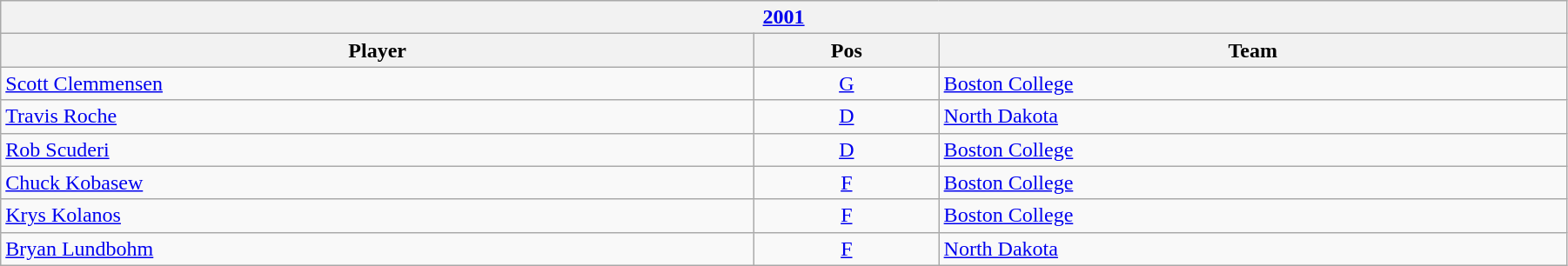<table class="wikitable" width=95%>
<tr>
<th colspan=3><a href='#'>2001</a></th>
</tr>
<tr>
<th>Player</th>
<th>Pos</th>
<th>Team</th>
</tr>
<tr>
<td><a href='#'>Scott Clemmensen</a></td>
<td style="text-align:center;"><a href='#'>G</a></td>
<td><a href='#'>Boston College</a></td>
</tr>
<tr>
<td><a href='#'>Travis Roche</a></td>
<td style="text-align:center;"><a href='#'>D</a></td>
<td><a href='#'>North Dakota</a></td>
</tr>
<tr>
<td><a href='#'>Rob Scuderi</a></td>
<td style="text-align:center;"><a href='#'>D</a></td>
<td><a href='#'>Boston College</a></td>
</tr>
<tr>
<td><a href='#'>Chuck Kobasew</a></td>
<td style="text-align:center;"><a href='#'>F</a></td>
<td><a href='#'>Boston College</a></td>
</tr>
<tr>
<td><a href='#'>Krys Kolanos</a></td>
<td style="text-align:center;"><a href='#'>F</a></td>
<td><a href='#'>Boston College</a></td>
</tr>
<tr>
<td><a href='#'>Bryan Lundbohm</a></td>
<td style="text-align:center;"><a href='#'>F</a></td>
<td><a href='#'>North Dakota</a></td>
</tr>
</table>
